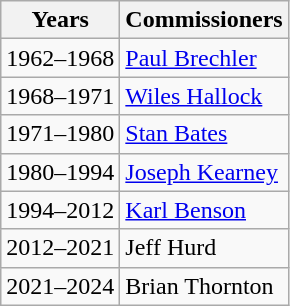<table class="wikitable">
<tr>
<th>Years</th>
<th>Commissioners</th>
</tr>
<tr>
<td>1962–1968</td>
<td><a href='#'>Paul Brechler</a></td>
</tr>
<tr>
<td>1968–1971</td>
<td><a href='#'>Wiles Hallock</a></td>
</tr>
<tr>
<td>1971–1980</td>
<td><a href='#'>Stan Bates</a></td>
</tr>
<tr>
<td>1980–1994</td>
<td><a href='#'>Joseph Kearney</a></td>
</tr>
<tr>
<td>1994–2012</td>
<td><a href='#'>Karl Benson</a></td>
</tr>
<tr>
<td>2012–2021</td>
<td>Jeff Hurd</td>
</tr>
<tr>
<td>2021–2024</td>
<td>Brian Thornton</td>
</tr>
</table>
